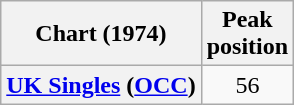<table class="wikitable sortable plainrowheaders" style="text-align:center">
<tr>
<th>Chart (1974)</th>
<th>Peak<br>position</th>
</tr>
<tr>
<th scope="row"><a href='#'>UK Singles</a> (<a href='#'>OCC</a>)</th>
<td>56</td>
</tr>
</table>
